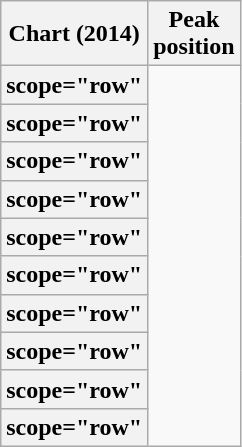<table class="wikitable sortable plainrowheaders" style="text-align:center">
<tr>
<th scope="col">Chart (2014)</th>
<th scope="col">Peak<br>position</th>
</tr>
<tr>
<th>scope="row"</th>
</tr>
<tr>
<th>scope="row"</th>
</tr>
<tr>
<th>scope="row"</th>
</tr>
<tr>
<th>scope="row"</th>
</tr>
<tr>
<th>scope="row"</th>
</tr>
<tr>
<th>scope="row"</th>
</tr>
<tr>
<th>scope="row"</th>
</tr>
<tr>
<th>scope="row"</th>
</tr>
<tr>
<th>scope="row"</th>
</tr>
<tr>
<th>scope="row"</th>
</tr>
</table>
